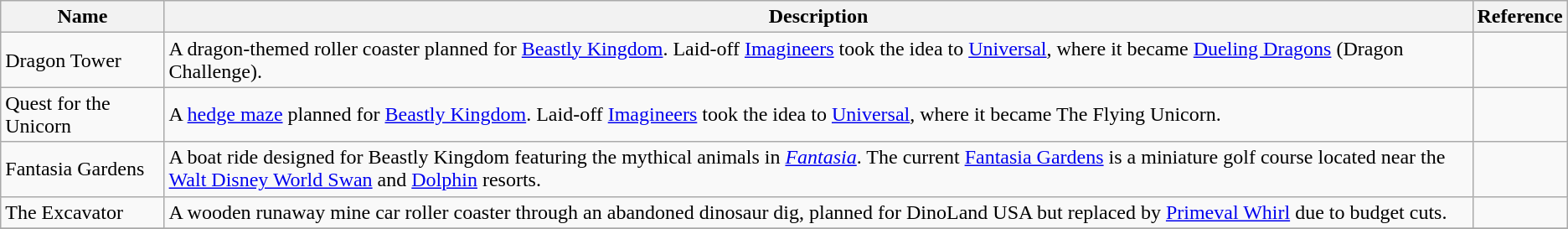<table class="wikitable">
<tr>
<th>Name</th>
<th>Description</th>
<th>Reference</th>
</tr>
<tr>
<td>Dragon Tower</td>
<td>A dragon-themed roller coaster planned for <a href='#'>Beastly Kingdom</a>. Laid-off <a href='#'>Imagineers</a> took the idea to <a href='#'>Universal</a>, where it became <a href='#'>Dueling Dragons</a> (Dragon Challenge).</td>
<td></td>
</tr>
<tr>
<td>Quest for the Unicorn</td>
<td>A <a href='#'>hedge maze</a> planned for <a href='#'>Beastly Kingdom</a>. Laid-off <a href='#'>Imagineers</a> took the idea to <a href='#'>Universal</a>, where it became The Flying Unicorn.</td>
<td></td>
</tr>
<tr>
<td>Fantasia Gardens</td>
<td>A boat ride designed for Beastly Kingdom featuring the mythical animals in <em><a href='#'>Fantasia</a></em>. The current <a href='#'>Fantasia Gardens</a> is a miniature golf course located near the <a href='#'>Walt Disney World Swan</a> and <a href='#'>Dolphin</a> resorts.</td>
<td></td>
</tr>
<tr>
<td>The Excavator</td>
<td>A wooden runaway mine car roller coaster through an abandoned dinosaur dig, planned for DinoLand USA but replaced by <a href='#'>Primeval Whirl</a> due to budget cuts.</td>
<td></td>
</tr>
<tr>
</tr>
</table>
